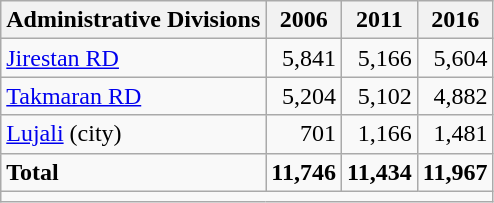<table class="wikitable">
<tr>
<th>Administrative Divisions</th>
<th>2006</th>
<th>2011</th>
<th>2016</th>
</tr>
<tr>
<td><a href='#'>Jirestan RD</a></td>
<td style="text-align: right;">5,841</td>
<td style="text-align: right;">5,166</td>
<td style="text-align: right;">5,604</td>
</tr>
<tr>
<td><a href='#'>Takmaran RD</a></td>
<td style="text-align: right;">5,204</td>
<td style="text-align: right;">5,102</td>
<td style="text-align: right;">4,882</td>
</tr>
<tr>
<td><a href='#'>Lujali</a> (city)</td>
<td style="text-align: right;">701</td>
<td style="text-align: right;">1,166</td>
<td style="text-align: right;">1,481</td>
</tr>
<tr>
<td><strong>Total</strong></td>
<td style="text-align: right;"><strong>11,746</strong></td>
<td style="text-align: right;"><strong>11,434</strong></td>
<td style="text-align: right;"><strong>11,967</strong></td>
</tr>
<tr>
<td colspan=4></td>
</tr>
</table>
